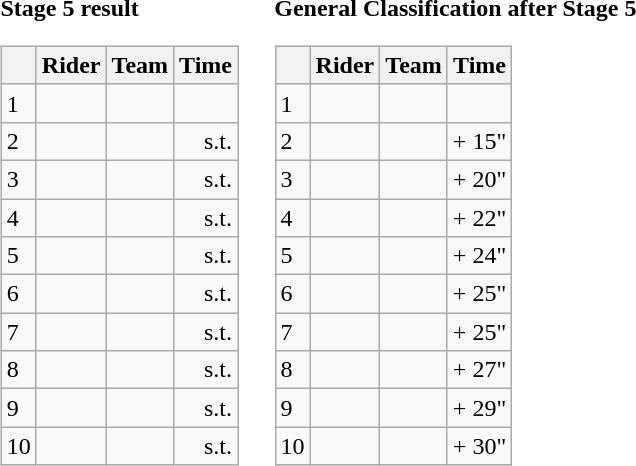<table>
<tr>
<td><strong>Stage 5 result</strong><br><table class="wikitable">
<tr>
<th></th>
<th>Rider</th>
<th>Team</th>
<th>Time</th>
</tr>
<tr>
<td>1</td>
<td> </td>
<td></td>
<td align="right"></td>
</tr>
<tr>
<td>2</td>
<td></td>
<td></td>
<td align="right">s.t.</td>
</tr>
<tr>
<td>3</td>
<td></td>
<td></td>
<td align="right">s.t.</td>
</tr>
<tr>
<td>4</td>
<td></td>
<td></td>
<td align="right">s.t.</td>
</tr>
<tr>
<td>5</td>
<td></td>
<td></td>
<td align="right">s.t.</td>
</tr>
<tr>
<td>6</td>
<td></td>
<td></td>
<td align="right">s.t.</td>
</tr>
<tr>
<td>7</td>
<td></td>
<td></td>
<td align="right">s.t.</td>
</tr>
<tr>
<td>8</td>
<td></td>
<td></td>
<td align="right">s.t.</td>
</tr>
<tr>
<td>9</td>
<td></td>
<td></td>
<td align="right">s.t.</td>
</tr>
<tr>
<td>10</td>
<td></td>
<td></td>
<td align="right">s.t.</td>
</tr>
</table>
</td>
<td></td>
<td><strong>General Classification after Stage 5</strong><br><table class="wikitable">
<tr>
<th></th>
<th>Rider</th>
<th>Team</th>
<th>Time</th>
</tr>
<tr>
<td>1</td>
<td> </td>
<td></td>
<td align="right"></td>
</tr>
<tr>
<td>2</td>
<td></td>
<td></td>
<td align="right">+ 15"</td>
</tr>
<tr>
<td>3</td>
<td> </td>
<td></td>
<td align="right">+ 20"</td>
</tr>
<tr>
<td>4</td>
<td></td>
<td></td>
<td align="right">+ 22"</td>
</tr>
<tr>
<td>5</td>
<td></td>
<td></td>
<td align="right">+ 24"</td>
</tr>
<tr>
<td>6</td>
<td></td>
<td></td>
<td align="right">+ 25"</td>
</tr>
<tr>
<td>7</td>
<td></td>
<td></td>
<td align="right">+ 25"</td>
</tr>
<tr>
<td>8</td>
<td></td>
<td></td>
<td align="right">+ 27"</td>
</tr>
<tr>
<td>9</td>
<td></td>
<td></td>
<td align="right">+ 29"</td>
</tr>
<tr>
<td>10</td>
<td></td>
<td></td>
<td align="right">+ 30"</td>
</tr>
</table>
</td>
</tr>
</table>
